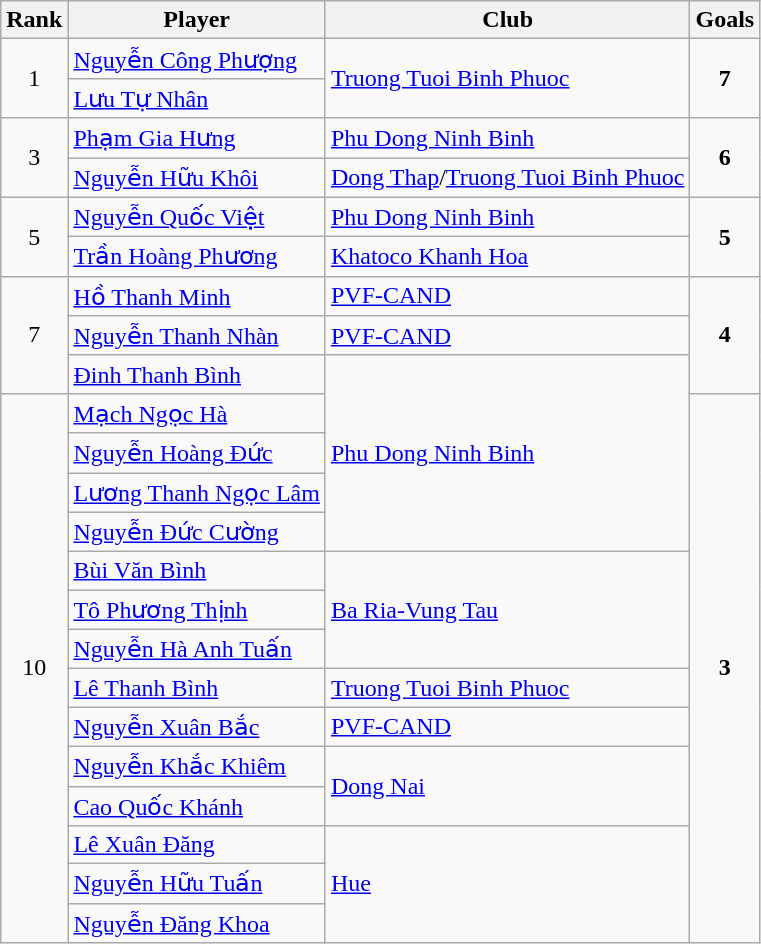<table class="wikitable" style="text-align:center">
<tr>
<th>Rank</th>
<th>Player</th>
<th>Club</th>
<th>Goals</th>
</tr>
<tr>
<td rowspan="2">1</td>
<td align=left> <a href='#'>Nguyễn Công Phượng</a></td>
<td rowspan="2" align=left><a href='#'>Truong Tuoi Binh Phuoc</a></td>
<td rowspan="2"><strong>7</strong></td>
</tr>
<tr>
<td align=left> <a href='#'>Lưu Tự Nhân</a></td>
</tr>
<tr>
<td rowspan="2">3</td>
<td align=left> <a href='#'>Phạm Gia Hưng</a></td>
<td align=left><a href='#'>Phu Dong Ninh Binh</a></td>
<td rowspan="2"><strong>6</strong></td>
</tr>
<tr>
<td align=left> <a href='#'>Nguyễn Hữu Khôi</a></td>
<td align=left><a href='#'>Dong Thap</a>/<a href='#'>Truong Tuoi Binh Phuoc</a></td>
</tr>
<tr>
<td rowspan="2">5</td>
<td align=left> <a href='#'>Nguyễn Quốc Việt</a></td>
<td align=left><a href='#'>Phu Dong Ninh Binh</a></td>
<td rowspan="2"><strong>5</strong></td>
</tr>
<tr>
<td align=left> <a href='#'>Trần Hoàng Phương</a></td>
<td align=left><a href='#'>Khatoco Khanh Hoa</a></td>
</tr>
<tr>
<td rowspan="3">7</td>
<td align=left> <a href='#'>Hồ Thanh Minh</a></td>
<td align=left><a href='#'>PVF-CAND</a></td>
<td rowspan="3"><strong>4</strong></td>
</tr>
<tr>
<td align=left> <a href='#'>Nguyễn Thanh Nhàn</a></td>
<td align=left><a href='#'>PVF-CAND</a></td>
</tr>
<tr>
<td align=left> <a href='#'>Đinh Thanh Bình</a></td>
<td rowspan="5" align=left><a href='#'>Phu Dong Ninh Binh</a></td>
</tr>
<tr>
<td rowspan="14">10</td>
<td align=left> <a href='#'>Mạch Ngọc Hà</a></td>
<td rowspan="14"><strong>3</strong></td>
</tr>
<tr>
<td align=left> <a href='#'>Nguyễn Hoàng Đức</a></td>
</tr>
<tr>
<td align=left> <a href='#'>Lương Thanh Ngọc Lâm</a></td>
</tr>
<tr>
<td align=left> <a href='#'>Nguyễn Đức Cường</a></td>
</tr>
<tr>
<td align=left> <a href='#'>Bùi Văn Bình</a></td>
<td rowspan="3" align=left><a href='#'>Ba Ria-Vung Tau</a></td>
</tr>
<tr>
<td align=left> <a href='#'>Tô Phương Thịnh</a></td>
</tr>
<tr>
<td align=left> <a href='#'>Nguyễn Hà Anh Tuấn</a></td>
</tr>
<tr>
<td align=left> <a href='#'>Lê Thanh Bình</a></td>
<td align=left><a href='#'>Truong Tuoi Binh Phuoc</a></td>
</tr>
<tr>
<td align=left> <a href='#'>Nguyễn Xuân Bắc</a></td>
<td align=left><a href='#'>PVF-CAND</a></td>
</tr>
<tr>
<td align=left> <a href='#'>Nguyễn Khắc Khiêm</a></td>
<td rowspan="2" align=left><a href='#'>Dong Nai</a></td>
</tr>
<tr>
<td align=left> <a href='#'>Cao Quốc Khánh</a></td>
</tr>
<tr>
<td align=left> <a href='#'>Lê Xuân Đăng</a></td>
<td rowspan="3" align=left><a href='#'>Hue</a></td>
</tr>
<tr>
<td align=left> <a href='#'>Nguyễn Hữu Tuấn</a></td>
</tr>
<tr>
<td align=left> <a href='#'>Nguyễn Đăng Khoa</a></td>
</tr>
</table>
